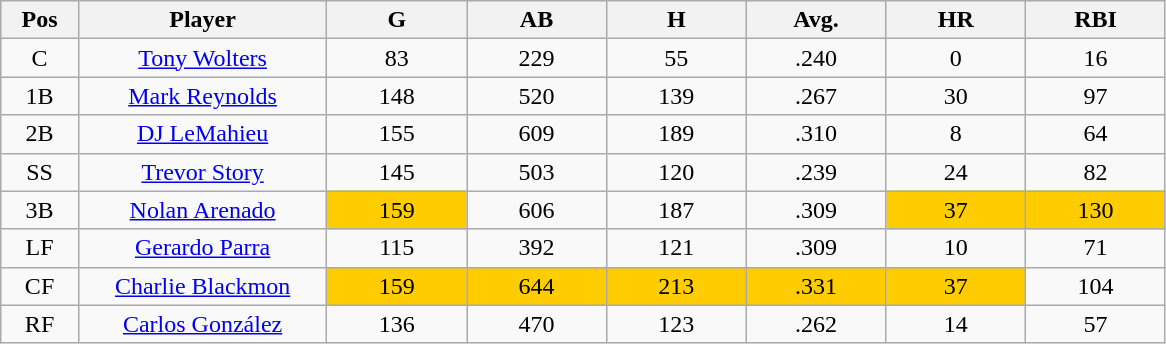<table class="wikitable sortable">
<tr>
<th bgcolor="#DDDDFF" width="5%">Pos</th>
<th bgcolor="#DDDDFF" width="16%">Player</th>
<th bgcolor="#DDDDFF" width="9%">G</th>
<th bgcolor="#DDDDFF" width="9%">AB</th>
<th bgcolor="#DDDDFF" width="9%">H</th>
<th bgcolor="#DDDDFF" width="9%">Avg.</th>
<th bgcolor="#DDDDFF" width="9%">HR</th>
<th bgcolor="#DDDDFF" width="9%">RBI</th>
</tr>
<tr align="center">
<td>C</td>
<td><a href='#'>Tony Wolters</a></td>
<td>83</td>
<td>229</td>
<td>55</td>
<td>.240</td>
<td>0</td>
<td>16</td>
</tr>
<tr align="center">
<td>1B</td>
<td><a href='#'>Mark Reynolds</a></td>
<td>148</td>
<td>520</td>
<td>139</td>
<td>.267</td>
<td>30</td>
<td>97</td>
</tr>
<tr align="center">
<td>2B</td>
<td><a href='#'>DJ LeMahieu</a></td>
<td>155</td>
<td>609</td>
<td>189</td>
<td>.310</td>
<td>8</td>
<td>64</td>
</tr>
<tr align="center">
<td>SS</td>
<td><a href='#'>Trevor Story</a></td>
<td>145</td>
<td>503</td>
<td>120</td>
<td>.239</td>
<td>24</td>
<td>82</td>
</tr>
<tr align="center">
<td>3B</td>
<td><a href='#'>Nolan Arenado</a></td>
<td bgcolor="#FFCC00">159</td>
<td>606</td>
<td>187</td>
<td>.309</td>
<td bgcolor="#FFCC00">37</td>
<td bgcolor="#FFCC00">130</td>
</tr>
<tr align="center">
<td>LF</td>
<td><a href='#'>Gerardo Parra</a></td>
<td>115</td>
<td>392</td>
<td>121</td>
<td>.309</td>
<td>10</td>
<td>71</td>
</tr>
<tr align="center">
<td>CF</td>
<td><a href='#'>Charlie Blackmon</a></td>
<td bgcolor="#FFCC00">159</td>
<td bgcolor="#FFCC00">644</td>
<td bgcolor="#FFCC00">213</td>
<td bgcolor="#FFCC00">.331</td>
<td bgcolor="#FFCC00">37</td>
<td>104</td>
</tr>
<tr align="center">
<td>RF</td>
<td><a href='#'>Carlos González</a></td>
<td>136</td>
<td>470</td>
<td>123</td>
<td>.262</td>
<td>14</td>
<td>57</td>
</tr>
</table>
